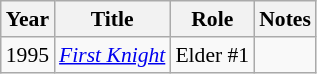<table class="wikitable" style="font-size: 90%;">
<tr>
<th>Year</th>
<th>Title</th>
<th>Role</th>
<th>Notes</th>
</tr>
<tr>
<td>1995</td>
<td><em><a href='#'>First Knight</a></em></td>
<td>Elder #1</td>
<td></td>
</tr>
</table>
